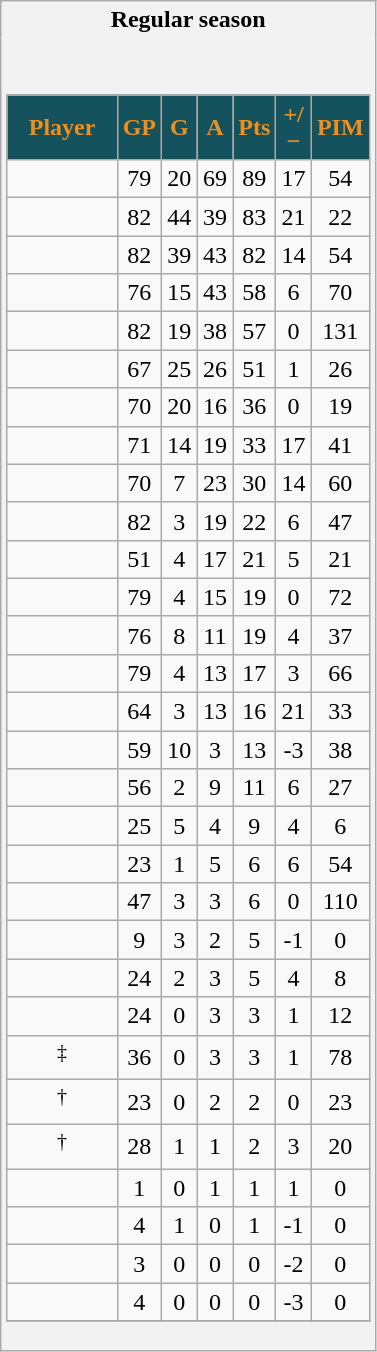<table class="wikitable" style="border: 1px solid #aaa;">
<tr>
<th style="border: 0;">Regular season</th>
</tr>
<tr>
<td style="background: #f2f2f2; border: 0; text-align: center;"><br><table class="wikitable sortable" width="100%">
<tr align=center>
<th style="background:#14535D; color:#EF8F1F" width="40%">Player</th>
<th style="background:#14535D; color:#EF8F1F" width="10%">GP</th>
<th style="background:#14535D; color:#EF8F1F" width="10%">G</th>
<th style="background:#14535D; color:#EF8F1F" width="10%">A</th>
<th style="background:#14535D; color:#EF8F1F" width="10%">Pts</th>
<th style="background:#14535D; color:#EF8F1F" width="10%">+/−</th>
<th style="background:#14535D; color:#EF8F1F" width="10%">PIM</th>
</tr>
<tr align=center>
<td></td>
<td>79</td>
<td>20</td>
<td>69</td>
<td>89</td>
<td>17</td>
<td>54</td>
</tr>
<tr align=center>
<td></td>
<td>82</td>
<td>44</td>
<td>39</td>
<td>83</td>
<td>21</td>
<td>22</td>
</tr>
<tr align=center>
<td></td>
<td>82</td>
<td>39</td>
<td>43</td>
<td>82</td>
<td>14</td>
<td>54</td>
</tr>
<tr align=center>
<td></td>
<td>76</td>
<td>15</td>
<td>43</td>
<td>58</td>
<td>6</td>
<td>70</td>
</tr>
<tr align=center>
<td></td>
<td>82</td>
<td>19</td>
<td>38</td>
<td>57</td>
<td>0</td>
<td>131</td>
</tr>
<tr align=center>
<td></td>
<td>67</td>
<td>25</td>
<td>26</td>
<td>51</td>
<td>1</td>
<td>26</td>
</tr>
<tr align=center>
<td></td>
<td>70</td>
<td>20</td>
<td>16</td>
<td>36</td>
<td>0</td>
<td>19</td>
</tr>
<tr align=center>
<td></td>
<td>71</td>
<td>14</td>
<td>19</td>
<td>33</td>
<td>17</td>
<td>41</td>
</tr>
<tr align=center>
<td></td>
<td>70</td>
<td>7</td>
<td>23</td>
<td>30</td>
<td>14</td>
<td>60</td>
</tr>
<tr align=center>
<td></td>
<td>82</td>
<td>3</td>
<td>19</td>
<td>22</td>
<td>6</td>
<td>47</td>
</tr>
<tr align=center>
<td></td>
<td>51</td>
<td>4</td>
<td>17</td>
<td>21</td>
<td>5</td>
<td>21</td>
</tr>
<tr align=center>
<td></td>
<td>79</td>
<td>4</td>
<td>15</td>
<td>19</td>
<td>0</td>
<td>72</td>
</tr>
<tr align=center>
<td></td>
<td>76</td>
<td>8</td>
<td>11</td>
<td>19</td>
<td>4</td>
<td>37</td>
</tr>
<tr align=center>
<td></td>
<td>79</td>
<td>4</td>
<td>13</td>
<td>17</td>
<td>3</td>
<td>66</td>
</tr>
<tr align=center>
<td></td>
<td>64</td>
<td>3</td>
<td>13</td>
<td>16</td>
<td>21</td>
<td>33</td>
</tr>
<tr align=center>
<td></td>
<td>59</td>
<td>10</td>
<td>3</td>
<td>13</td>
<td>-3</td>
<td>38</td>
</tr>
<tr align=center>
<td></td>
<td>56</td>
<td>2</td>
<td>9</td>
<td>11</td>
<td>6</td>
<td>27</td>
</tr>
<tr align=center>
<td></td>
<td>25</td>
<td>5</td>
<td>4</td>
<td>9</td>
<td>4</td>
<td>6</td>
</tr>
<tr align=center>
<td></td>
<td>23</td>
<td>1</td>
<td>5</td>
<td>6</td>
<td>6</td>
<td>54</td>
</tr>
<tr align=center>
<td></td>
<td>47</td>
<td>3</td>
<td>3</td>
<td>6</td>
<td>0</td>
<td>110</td>
</tr>
<tr align=center>
<td></td>
<td>9</td>
<td>3</td>
<td>2</td>
<td>5</td>
<td>-1</td>
<td>0</td>
</tr>
<tr align=center>
<td></td>
<td>24</td>
<td>2</td>
<td>3</td>
<td>5</td>
<td>4</td>
<td>8</td>
</tr>
<tr align=center>
<td></td>
<td>24</td>
<td>0</td>
<td>3</td>
<td>3</td>
<td>1</td>
<td>12</td>
</tr>
<tr align=center>
<td><sup>‡</sup></td>
<td>36</td>
<td>0</td>
<td>3</td>
<td>3</td>
<td>1</td>
<td>78</td>
</tr>
<tr align=center>
<td><sup>†</sup></td>
<td>23</td>
<td>0</td>
<td>2</td>
<td>2</td>
<td>0</td>
<td>23</td>
</tr>
<tr align=center>
<td><sup>†</sup></td>
<td>28</td>
<td>1</td>
<td>1</td>
<td>2</td>
<td>3</td>
<td>20</td>
</tr>
<tr align=center>
<td></td>
<td>1</td>
<td>0</td>
<td>1</td>
<td>1</td>
<td>1</td>
<td>0</td>
</tr>
<tr align=center>
<td></td>
<td>4</td>
<td>1</td>
<td>0</td>
<td>1</td>
<td>-1</td>
<td>0</td>
</tr>
<tr align=center>
<td></td>
<td>3</td>
<td>0</td>
<td>0</td>
<td>0</td>
<td>-2</td>
<td>0</td>
</tr>
<tr align=center>
<td></td>
<td>4</td>
<td>0</td>
<td>0</td>
<td>0</td>
<td>-3</td>
<td>0</td>
</tr>
<tr>
</tr>
</table>
</td>
</tr>
</table>
